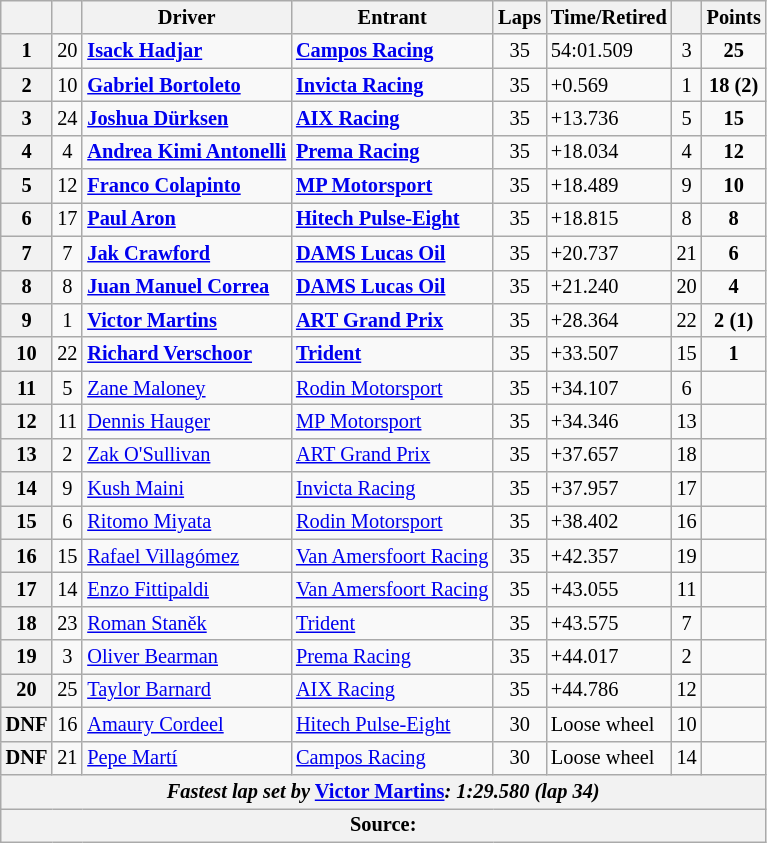<table class="wikitable" style="font-size:85%">
<tr>
<th scope="col"></th>
<th scope="col"></th>
<th scope="col">Driver</th>
<th scope="col">Entrant</th>
<th scope="col">Laps</th>
<th scope="col">Time/Retired</th>
<th scope="col"></th>
<th scope="col">Points</th>
</tr>
<tr>
<th>1</th>
<td align="center">20</td>
<td> <strong><a href='#'>Isack Hadjar</a></strong></td>
<td><strong><a href='#'>Campos Racing</a></strong></td>
<td align="center">35</td>
<td>54:01.509</td>
<td align="center">3</td>
<td align="center"><strong>25</strong></td>
</tr>
<tr>
<th>2</th>
<td align="center">10</td>
<td> <strong><a href='#'>Gabriel Bortoleto</a></strong></td>
<td><strong><a href='#'>Invicta Racing</a></strong></td>
<td align="center">35</td>
<td>+0.569</td>
<td align="center">1</td>
<td align="center"><strong>18 (2)</strong></td>
</tr>
<tr>
<th>3</th>
<td align="center">24</td>
<td> <strong><a href='#'>Joshua Dürksen</a></strong></td>
<td><strong><a href='#'>AIX Racing</a></strong></td>
<td align="center">35</td>
<td>+13.736</td>
<td align="center">5</td>
<td align="center"><strong>15</strong></td>
</tr>
<tr>
<th>4</th>
<td align="center">4</td>
<td> <strong><a href='#'>Andrea Kimi Antonelli</a></strong></td>
<td><strong><a href='#'>Prema Racing</a></strong></td>
<td align="center">35</td>
<td>+18.034</td>
<td align="center">4</td>
<td align="center"><strong>12</strong></td>
</tr>
<tr>
<th>5</th>
<td align="center">12</td>
<td> <strong><a href='#'>Franco Colapinto</a></strong></td>
<td><strong><a href='#'>MP Motorsport</a></strong></td>
<td align="center">35</td>
<td>+18.489</td>
<td align="center">9</td>
<td align="center"><strong>10</strong></td>
</tr>
<tr>
<th>6</th>
<td align="center">17</td>
<td> <strong><a href='#'>Paul Aron</a></strong></td>
<td><strong><a href='#'>Hitech Pulse-Eight</a></strong></td>
<td align="center">35</td>
<td>+18.815</td>
<td align="center">8</td>
<td align="center"><strong>8</strong></td>
</tr>
<tr>
<th>7</th>
<td align="center">7</td>
<td> <strong><a href='#'>Jak Crawford</a></strong></td>
<td><strong><a href='#'>DAMS Lucas Oil</a></strong></td>
<td align="center">35</td>
<td>+20.737</td>
<td align="center">21</td>
<td align="center"><strong>6</strong></td>
</tr>
<tr>
<th>8</th>
<td align="center">8</td>
<td> <strong><a href='#'>Juan Manuel Correa</a></strong></td>
<td><strong><a href='#'>DAMS Lucas Oil</a></strong></td>
<td align="center">35</td>
<td>+21.240</td>
<td align="center">20</td>
<td align="center"><strong>4</strong></td>
</tr>
<tr>
<th>9</th>
<td align="center">1</td>
<td> <strong><a href='#'>Victor Martins</a></strong></td>
<td><strong><a href='#'>ART Grand Prix</a></strong></td>
<td align="center">35</td>
<td>+28.364</td>
<td align="center">22</td>
<td align="center"><strong>2 (1)</strong></td>
</tr>
<tr>
<th>10</th>
<td align="center">22</td>
<td> <strong><a href='#'>Richard Verschoor</a></strong></td>
<td><strong><a href='#'>Trident</a></strong></td>
<td align="center">35</td>
<td>+33.507</td>
<td align="center">15</td>
<td align="center"><strong>1</strong></td>
</tr>
<tr>
<th>11</th>
<td align="center">5</td>
<td> <a href='#'>Zane Maloney</a></td>
<td><a href='#'>Rodin Motorsport</a></td>
<td align="center">35</td>
<td>+34.107</td>
<td align="center">6</td>
<td></td>
</tr>
<tr>
<th>12</th>
<td align="center">11</td>
<td> <a href='#'>Dennis Hauger</a></td>
<td><a href='#'>MP Motorsport</a></td>
<td align="center">35</td>
<td>+34.346</td>
<td align="center">13</td>
<td></td>
</tr>
<tr>
<th>13</th>
<td align="center">2</td>
<td> <a href='#'>Zak O'Sullivan</a></td>
<td><a href='#'>ART Grand Prix</a></td>
<td align="center">35</td>
<td>+37.657</td>
<td align="center">18</td>
<td align="center"></td>
</tr>
<tr>
<th>14</th>
<td align="center">9</td>
<td> <a href='#'>Kush Maini</a></td>
<td><a href='#'>Invicta Racing</a></td>
<td align="center">35</td>
<td>+37.957</td>
<td align="center">17</td>
<td></td>
</tr>
<tr>
<th>15</th>
<td align="center">6</td>
<td> <a href='#'>Ritomo Miyata</a></td>
<td><a href='#'>Rodin Motorsport</a></td>
<td align="center">35</td>
<td>+38.402</td>
<td align="center">16</td>
<td></td>
</tr>
<tr>
<th>16</th>
<td align="center">15</td>
<td> <a href='#'>Rafael Villagómez</a></td>
<td><a href='#'>Van Amersfoort Racing</a></td>
<td align="center">35</td>
<td>+42.357</td>
<td align="center">19</td>
<td></td>
</tr>
<tr>
<th>17</th>
<td align="center">14</td>
<td> <a href='#'>Enzo Fittipaldi</a></td>
<td><a href='#'>Van Amersfoort Racing</a></td>
<td align="center">35</td>
<td>+43.055</td>
<td align="center">11</td>
<td align="center"></td>
</tr>
<tr>
<th>18</th>
<td align="center">23</td>
<td> <a href='#'>Roman Staněk</a></td>
<td><a href='#'>Trident</a></td>
<td align="center">35</td>
<td>+43.575</td>
<td align="center">7</td>
<td align="center"></td>
</tr>
<tr>
<th>19</th>
<td align="center">3</td>
<td> <a href='#'>Oliver Bearman</a></td>
<td><a href='#'>Prema Racing</a></td>
<td align="center">35</td>
<td>+44.017</td>
<td align="center">2</td>
<td></td>
</tr>
<tr>
<th>20</th>
<td align="center">25</td>
<td> <a href='#'>Taylor Barnard</a></td>
<td><a href='#'>AIX Racing</a></td>
<td align="center">35</td>
<td>+44.786</td>
<td align="center">12</td>
<td align="center"></td>
</tr>
<tr>
<th>DNF</th>
<td align="center">16</td>
<td> <a href='#'>Amaury Cordeel</a></td>
<td><a href='#'>Hitech Pulse-Eight</a></td>
<td align="center">30</td>
<td>Loose wheel</td>
<td align="center">10</td>
<td align="center"></td>
</tr>
<tr>
<th>DNF</th>
<td align="center">21</td>
<td> <a href='#'>Pepe Martí</a></td>
<td><a href='#'>Campos Racing</a></td>
<td align="center">30</td>
<td>Loose wheel</td>
<td align="center">14</td>
<td align=“center”></td>
</tr>
<tr>
<th colspan="8"><em>Fastest lap set by</em> <strong> <a href='#'>Victor Martins</a><strong><em>: 1:29.580 (lap 34)<em></th>
</tr>
<tr>
<th colspan="8">Source:</th>
</tr>
</table>
